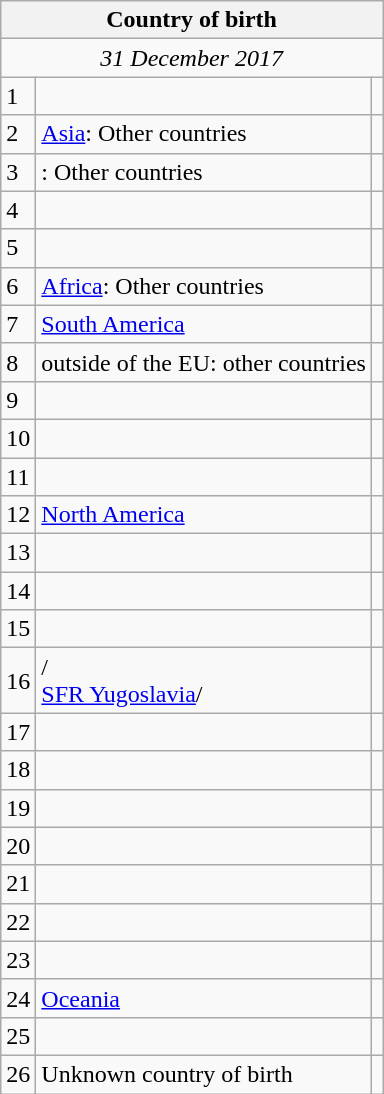<table class="wikitable collapsible collapsed">
<tr>
<th colspan=3>Country of birth</th>
</tr>
<tr>
<td colspan=3 style="text-align:center;"><em>31 December 2017</em></td>
</tr>
<tr>
<td>1</td>
<td></td>
<td align=right></td>
</tr>
<tr>
<td>2</td>
<td><a href='#'>Asia</a>: Other countries</td>
<td align=right></td>
</tr>
<tr>
<td>3</td>
<td>: Other countries</td>
<td align=right></td>
</tr>
<tr>
<td>4</td>
<td></td>
<td align=right></td>
</tr>
<tr>
<td>5</td>
<td></td>
<td align=right></td>
</tr>
<tr>
<td>6</td>
<td><a href='#'>Africa</a>: Other countries</td>
<td align=right></td>
</tr>
<tr>
<td>7</td>
<td><a href='#'>South America</a></td>
<td align=right></td>
</tr>
<tr>
<td>8</td>
<td> outside of the EU: other countries</td>
<td align=right></td>
</tr>
<tr>
<td>9</td>
<td></td>
<td align=right></td>
</tr>
<tr>
<td>10</td>
<td></td>
<td align=right></td>
</tr>
<tr>
<td>11</td>
<td></td>
<td align=right></td>
</tr>
<tr>
<td>12</td>
<td><a href='#'>North America</a></td>
<td align=right></td>
</tr>
<tr>
<td>13</td>
<td></td>
<td align=right></td>
</tr>
<tr>
<td>14</td>
<td></td>
<td align=right></td>
</tr>
<tr>
<td>15</td>
<td></td>
<td align=right></td>
</tr>
<tr>
<td>16</td>
<td>/<br><a href='#'>SFR Yugoslavia</a>/</td>
<td align=right></td>
</tr>
<tr>
<td>17</td>
<td></td>
<td align=right></td>
</tr>
<tr>
<td>18</td>
<td></td>
<td align=right></td>
</tr>
<tr>
<td>19</td>
<td></td>
<td align=right></td>
</tr>
<tr>
<td>20</td>
<td></td>
<td align=right></td>
</tr>
<tr>
<td>21</td>
<td></td>
<td align=right></td>
</tr>
<tr>
<td>22</td>
<td></td>
<td align=right></td>
</tr>
<tr>
<td>23</td>
<td></td>
<td align=right></td>
</tr>
<tr>
<td>24</td>
<td><a href='#'>Oceania</a></td>
<td align=right></td>
</tr>
<tr>
<td>25</td>
<td></td>
<td align=right></td>
</tr>
<tr>
<td>26</td>
<td>Unknown country of birth</td>
<td align=right></td>
</tr>
</table>
